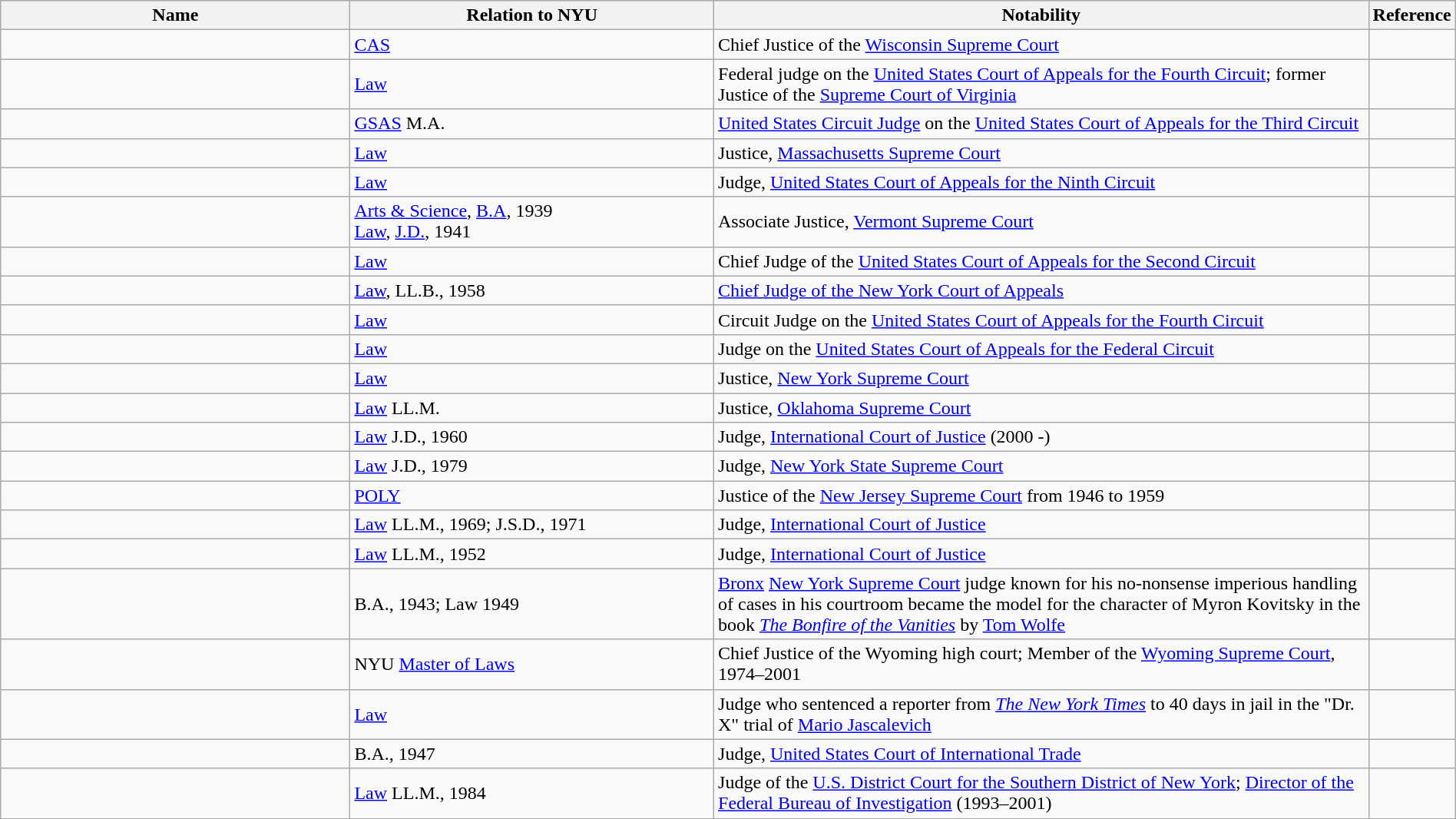<table class="wikitable sortable" style="width:100%">
<tr>
<th style="width:*;">Name</th>
<th style="width:25%;">Relation to NYU</th>
<th style="width:45%;">Notability</th>
<th style="width:5%;" class="unsortable">Reference</th>
</tr>
<tr>
<td></td>
<td><a href='#'>CAS</a></td>
<td>Chief Justice of the <a href='#'>Wisconsin Supreme Court</a></td>
<td style="text-align:center;"></td>
</tr>
<tr>
<td></td>
<td><a href='#'>Law</a></td>
<td>Federal judge on the <a href='#'>United States Court of Appeals for the Fourth Circuit</a>; former Justice of the <a href='#'>Supreme Court of Virginia</a></td>
<td style="text-align:center;"></td>
</tr>
<tr>
<td></td>
<td><a href='#'>GSAS</a> M.A.</td>
<td><a href='#'>United States Circuit Judge</a> on the <a href='#'>United States Court of Appeals for the Third Circuit</a></td>
<td style="text-align:center;"></td>
</tr>
<tr>
<td></td>
<td><a href='#'>Law</a></td>
<td>Justice, <a href='#'>Massachusetts Supreme Court</a></td>
<td style="text-align:center;"></td>
</tr>
<tr>
<td></td>
<td><a href='#'>Law</a></td>
<td>Judge, <a href='#'>United States Court of Appeals for the Ninth Circuit</a></td>
<td style="text-align:center;"></td>
</tr>
<tr>
<td></td>
<td><a href='#'>Arts & Science</a>, <a href='#'>B.A</a>, 1939<br><a href='#'>Law</a>, <a href='#'>J.D.</a>, 1941</td>
<td>Associate Justice, <a href='#'>Vermont Supreme Court</a></td>
<td style="text-align:center;"></td>
</tr>
<tr>
<td></td>
<td><a href='#'>Law</a></td>
<td>Chief Judge of the <a href='#'>United States Court of Appeals for the Second Circuit</a></td>
<td style="text-align:center;"></td>
</tr>
<tr>
<td></td>
<td><a href='#'>Law</a>, LL.B., 1958</td>
<td><a href='#'>Chief Judge of the New York Court of Appeals</a></td>
<td style="text-align:center;"></td>
</tr>
<tr>
<td></td>
<td><a href='#'>Law</a></td>
<td>Circuit Judge on the <a href='#'>United States Court of Appeals for the Fourth Circuit</a></td>
<td style="text-align:center;"></td>
</tr>
<tr>
<td></td>
<td><a href='#'>Law</a></td>
<td>Judge on the <a href='#'>United States Court of Appeals for the Federal Circuit</a></td>
<td style="text-align:center;"></td>
</tr>
<tr>
<td></td>
<td><a href='#'>Law</a></td>
<td>Justice, <a href='#'>New York Supreme Court</a></td>
<td style="text-align:center;"></td>
</tr>
<tr>
<td></td>
<td><a href='#'>Law</a> LL.M.</td>
<td>Justice, <a href='#'>Oklahoma Supreme Court</a></td>
<td style="text-align:center;"></td>
</tr>
<tr>
<td></td>
<td><a href='#'>Law</a> J.D., 1960</td>
<td>Judge, <a href='#'>International Court of Justice</a> (2000 -)</td>
<td style="text-align:center;"></td>
</tr>
<tr>
<td></td>
<td><a href='#'>Law</a> J.D., 1979</td>
<td>Judge, <a href='#'>New York State Supreme Court</a></td>
<td style="text-align:center;"></td>
</tr>
<tr>
<td></td>
<td><a href='#'>POLY</a></td>
<td>Justice of the <a href='#'>New Jersey Supreme Court</a> from 1946 to 1959</td>
<td style="text-align:center;"></td>
</tr>
<tr>
<td></td>
<td><a href='#'>Law</a> LL.M., 1969; J.S.D., 1971</td>
<td>Judge, <a href='#'>International Court of Justice</a></td>
<td style="text-align:center;"></td>
</tr>
<tr>
<td></td>
<td><a href='#'>Law</a> LL.M., 1952</td>
<td>Judge, <a href='#'>International Court of Justice</a></td>
<td style="text-align:center;"></td>
</tr>
<tr>
<td></td>
<td>B.A., 1943; Law 1949</td>
<td><a href='#'>Bronx</a> <a href='#'>New York Supreme Court</a> judge known for his no-nonsense imperious handling of cases in his courtroom became the model for the character of Myron Kovitsky in the book <em><a href='#'>The Bonfire of the Vanities</a></em> by <a href='#'>Tom Wolfe</a></td>
<td style="text-align:center;"></td>
</tr>
<tr>
<td></td>
<td>NYU <a href='#'>Master of Laws</a></td>
<td>Chief Justice of the Wyoming high court; Member of the <a href='#'>Wyoming Supreme Court</a>, 1974–2001</td>
<td style="text-align:center;"></td>
</tr>
<tr>
<td></td>
<td><a href='#'>Law</a></td>
<td>Judge who sentenced a reporter from <em><a href='#'>The New York Times</a></em> to 40 days in jail in the "Dr. X" trial of <a href='#'>Mario Jascalevich</a></td>
<td style="text-align:center;"></td>
</tr>
<tr>
<td></td>
<td>B.A., 1947</td>
<td>Judge, <a href='#'>United States Court of International Trade</a></td>
<td style="text-align:center;"></td>
</tr>
<tr>
<td></td>
<td><a href='#'>Law</a> LL.M., 1984</td>
<td>Judge of the <a href='#'>U.S. District Court for the Southern District of New York</a>; <a href='#'>Director of the Federal Bureau of Investigation</a> (1993–2001)</td>
<td style="text-align:center;"></td>
</tr>
</table>
